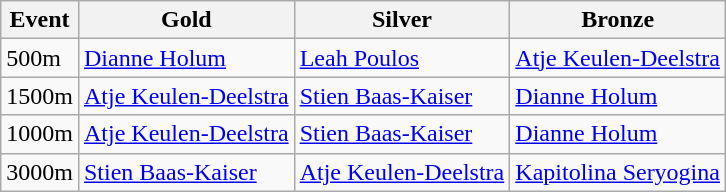<table class="wikitable">
<tr>
<th>Event</th>
<th>Gold<br></th>
<th>Silver<br></th>
<th>Bronze<br></th>
</tr>
<tr>
<td>500m</td>
<td><a href='#'>Dianne Holum</a></td>
<td><a href='#'>Leah Poulos</a></td>
<td><a href='#'>Atje Keulen-Deelstra</a></td>
</tr>
<tr>
<td>1500m</td>
<td><a href='#'>Atje Keulen-Deelstra</a></td>
<td><a href='#'>Stien Baas-Kaiser</a></td>
<td><a href='#'>Dianne Holum</a></td>
</tr>
<tr>
<td>1000m</td>
<td><a href='#'>Atje Keulen-Deelstra</a></td>
<td><a href='#'>Stien Baas-Kaiser</a></td>
<td><a href='#'>Dianne Holum</a></td>
</tr>
<tr>
<td>3000m</td>
<td><a href='#'>Stien Baas-Kaiser</a></td>
<td><a href='#'>Atje Keulen-Deelstra</a></td>
<td><a href='#'>Kapitolina Seryogina</a></td>
</tr>
</table>
